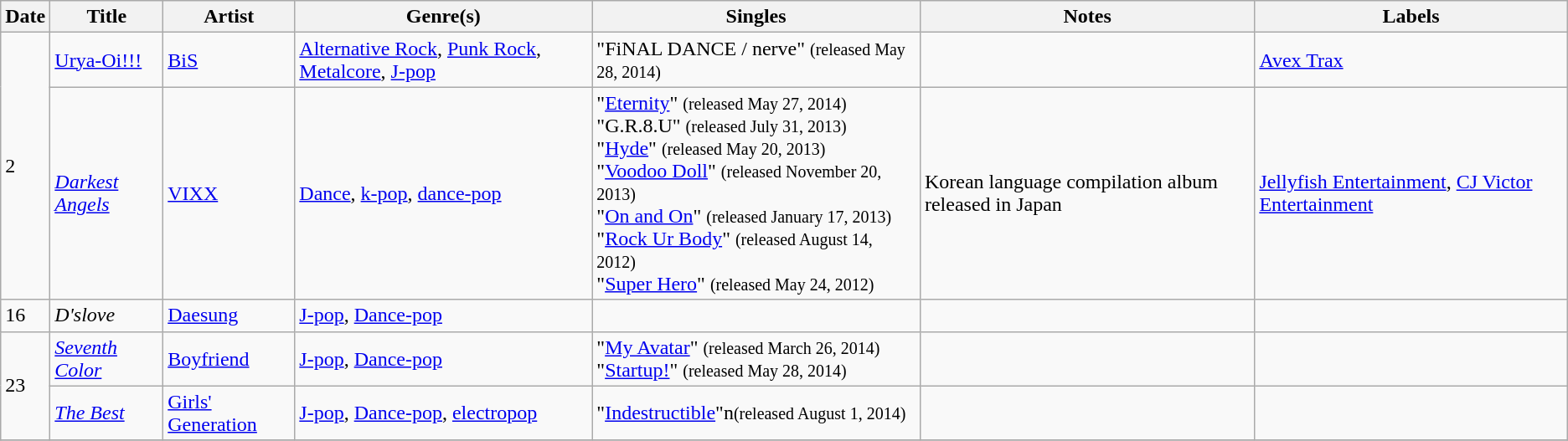<table class="wikitable sortable" style="text-align: left;">
<tr>
<th>Date</th>
<th>Title</th>
<th>Artist</th>
<th>Genre(s)</th>
<th>Singles</th>
<th>Notes</th>
<th>Labels</th>
</tr>
<tr>
<td rowspan="2">2</td>
<td><a href='#'>Urya-Oi!!!</a></td>
<td><a href='#'>BiS</a></td>
<td><a href='#'>Alternative Rock</a>, <a href='#'>Punk Rock</a>, <a href='#'>Metalcore</a>, <a href='#'>J-pop</a></td>
<td>"FiNAL DANCE / nerve" <small>(released May 28, 2014)</small></td>
<td></td>
<td><a href='#'>Avex Trax</a></td>
</tr>
<tr>
<td><em><a href='#'>Darkest Angels</a></em></td>
<td><a href='#'>VIXX</a></td>
<td><a href='#'>Dance</a>, <a href='#'>k-pop</a>, <a href='#'>dance-pop</a></td>
<td>"<a href='#'>Eternity</a>" <small>(released May 27, 2014)</small><br>"G.R.8.U" <small>(released July 31, 2013)</small><br>"<a href='#'>Hyde</a>" <small>(released May 20, 2013)</small><br>"<a href='#'>Voodoo Doll</a>" <small>(released November 20, 2013)</small><br>"<a href='#'>On and On</a>" <small>(released January 17, 2013)</small><br>"<a href='#'>Rock Ur Body</a>" <small>(released August 14, 2012)</small><br>"<a href='#'>Super Hero</a>" <small>(released May 24, 2012)</small><br></td>
<td>Korean language compilation album released in Japan</td>
<td><a href='#'>Jellyfish Entertainment</a>, <a href='#'>CJ Victor Entertainment</a></td>
</tr>
<tr>
<td>16</td>
<td><em>D'slove </em></td>
<td><a href='#'>Daesung</a></td>
<td><a href='#'>J-pop</a>, <a href='#'>Dance-pop</a></td>
<td></td>
<td></td>
<td></td>
</tr>
<tr>
<td rowspan="2">23</td>
<td><em><a href='#'>Seventh Color</a></em></td>
<td><a href='#'>Boyfriend</a></td>
<td><a href='#'>J-pop</a>, <a href='#'>Dance-pop</a></td>
<td>"<a href='#'>My Avatar</a>" <small>(released March 26, 2014)</small><br>"<a href='#'>Startup!</a>" <small>(released May 28, 2014)</small></td>
<td></td>
<td></td>
</tr>
<tr>
<td><em><a href='#'>The Best</a></em></td>
<td><a href='#'>Girls' Generation</a></td>
<td><a href='#'>J-pop</a>, <a href='#'>Dance-pop</a>, <a href='#'>electropop</a></td>
<td>"<a href='#'>Indestructible</a>"n<small>(released August 1, 2014)</small></td>
<td></td>
<td></td>
</tr>
<tr>
</tr>
</table>
